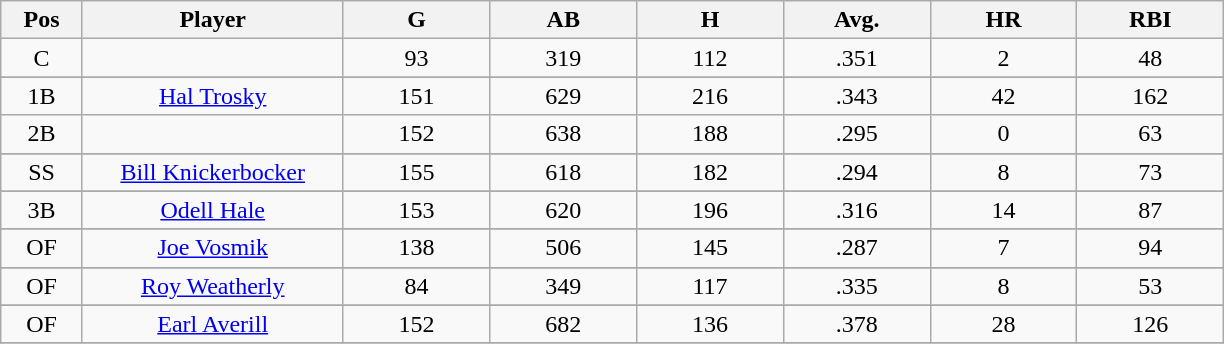<table class="wikitable sortable">
<tr>
<th bgcolor="#DDDDFF" width="5%">Pos</th>
<th bgcolor="#DDDDFF" width="16%">Player</th>
<th bgcolor="#DDDDFF" width="9%">G</th>
<th bgcolor="#DDDDFF" width="9%">AB</th>
<th bgcolor="#DDDDFF" width="9%">H</th>
<th bgcolor="#DDDDFF" width="9%">Avg.</th>
<th bgcolor="#DDDDFF" width="9%">HR</th>
<th bgcolor="#DDDDFF" width="9%">RBI</th>
</tr>
<tr align="center">
<td>C</td>
<td></td>
<td>93</td>
<td>319</td>
<td>112</td>
<td>.351</td>
<td>2</td>
<td>48</td>
</tr>
<tr>
</tr>
<tr align="center">
<td>1B</td>
<td><a href='#'>Hal Trosky</a></td>
<td>151</td>
<td>629</td>
<td>216</td>
<td>.343</td>
<td>42</td>
<td>162</td>
</tr>
<tr align="center">
<td>2B</td>
<td></td>
<td>152</td>
<td>638</td>
<td>188</td>
<td>.295</td>
<td>0</td>
<td>63</td>
</tr>
<tr>
</tr>
<tr align="center">
<td>SS</td>
<td><a href='#'>Bill Knickerbocker</a></td>
<td>155</td>
<td>618</td>
<td>182</td>
<td>.294</td>
<td>8</td>
<td>73</td>
</tr>
<tr>
</tr>
<tr align="center">
<td>3B</td>
<td><a href='#'>Odell Hale</a></td>
<td>153</td>
<td>620</td>
<td>196</td>
<td>.316</td>
<td>14</td>
<td>87</td>
</tr>
<tr>
</tr>
<tr align="center">
<td>OF</td>
<td><a href='#'>Joe Vosmik</a></td>
<td>138</td>
<td>506</td>
<td>145</td>
<td>.287</td>
<td>7</td>
<td>94</td>
</tr>
<tr>
</tr>
<tr align="center">
<td>OF</td>
<td><a href='#'>Roy Weatherly</a></td>
<td>84</td>
<td>349</td>
<td>117</td>
<td>.335</td>
<td>8</td>
<td>53</td>
</tr>
<tr>
</tr>
<tr align="center">
<td>OF</td>
<td><a href='#'>Earl Averill</a></td>
<td>152</td>
<td>682</td>
<td>136</td>
<td>.378</td>
<td>28</td>
<td>126</td>
</tr>
<tr align="center">
</tr>
</table>
